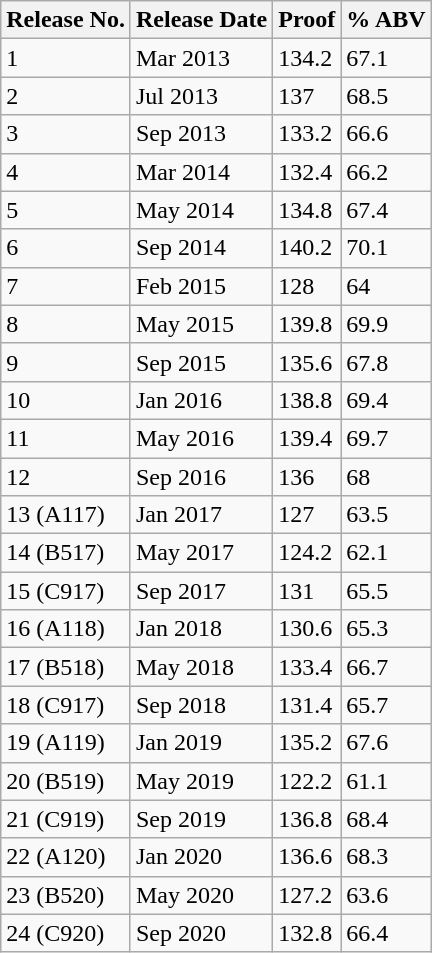<table class="wikitable sortable">
<tr>
<th>Release No.</th>
<th>Release Date</th>
<th>Proof</th>
<th>% ABV</th>
</tr>
<tr>
<td>1</td>
<td>Mar 2013</td>
<td>134.2</td>
<td>67.1</td>
</tr>
<tr>
<td>2</td>
<td>Jul 2013</td>
<td>137</td>
<td>68.5</td>
</tr>
<tr>
<td>3</td>
<td>Sep 2013</td>
<td>133.2</td>
<td>66.6</td>
</tr>
<tr>
<td>4</td>
<td>Mar 2014</td>
<td>132.4</td>
<td>66.2</td>
</tr>
<tr>
<td>5</td>
<td>May 2014</td>
<td>134.8</td>
<td>67.4</td>
</tr>
<tr>
<td>6</td>
<td>Sep 2014</td>
<td>140.2</td>
<td>70.1</td>
</tr>
<tr>
<td>7</td>
<td>Feb 2015</td>
<td>128</td>
<td>64</td>
</tr>
<tr>
<td>8</td>
<td>May 2015</td>
<td>139.8</td>
<td>69.9</td>
</tr>
<tr>
<td>9</td>
<td>Sep 2015</td>
<td>135.6</td>
<td>67.8</td>
</tr>
<tr>
<td>10</td>
<td>Jan 2016</td>
<td>138.8</td>
<td>69.4</td>
</tr>
<tr>
<td>11</td>
<td>May 2016</td>
<td>139.4</td>
<td>69.7</td>
</tr>
<tr>
<td>12</td>
<td>Sep 2016</td>
<td>136</td>
<td>68</td>
</tr>
<tr>
<td>13 (A117)</td>
<td>Jan 2017</td>
<td>127</td>
<td>63.5</td>
</tr>
<tr>
<td>14 (B517)</td>
<td>May 2017</td>
<td>124.2</td>
<td>62.1</td>
</tr>
<tr>
<td>15 (C917)</td>
<td>Sep 2017</td>
<td>131</td>
<td>65.5</td>
</tr>
<tr>
<td>16 (A118)</td>
<td>Jan 2018</td>
<td>130.6</td>
<td>65.3</td>
</tr>
<tr>
<td>17 (B518)</td>
<td>May 2018</td>
<td>133.4</td>
<td>66.7</td>
</tr>
<tr>
<td>18 (C917)</td>
<td>Sep 2018</td>
<td>131.4</td>
<td>65.7</td>
</tr>
<tr>
<td>19 (A119)</td>
<td>Jan 2019</td>
<td>135.2</td>
<td>67.6</td>
</tr>
<tr>
<td>20 (B519)</td>
<td>May 2019</td>
<td>122.2</td>
<td>61.1</td>
</tr>
<tr>
<td>21 (C919)</td>
<td>Sep 2019</td>
<td>136.8</td>
<td>68.4</td>
</tr>
<tr>
<td>22 (A120)</td>
<td>Jan 2020</td>
<td>136.6</td>
<td>68.3</td>
</tr>
<tr>
<td>23 (B520)</td>
<td>May 2020</td>
<td>127.2</td>
<td>63.6</td>
</tr>
<tr>
<td>24 (C920)</td>
<td>Sep 2020</td>
<td>132.8</td>
<td>66.4</td>
</tr>
</table>
